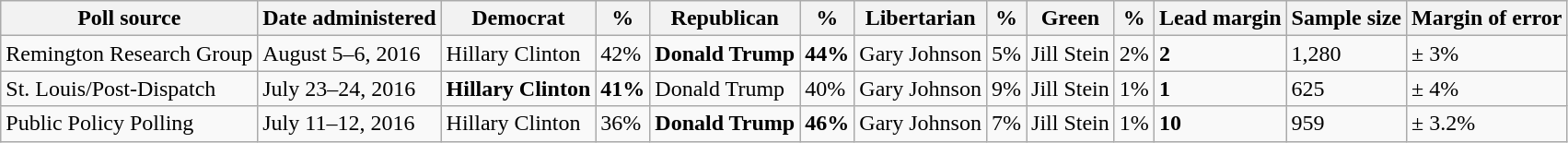<table class="wikitable">
<tr valign=bottom>
<th>Poll source</th>
<th>Date administered</th>
<th>Democrat</th>
<th>%</th>
<th>Republican</th>
<th>%</th>
<th>Libertarian</th>
<th>%</th>
<th>Green</th>
<th>%</th>
<th>Lead margin</th>
<th>Sample size</th>
<th>Margin of error</th>
</tr>
<tr>
<td>Remington Research Group</td>
<td>August 5–6, 2016</td>
<td>Hillary Clinton</td>
<td>42%</td>
<td><strong>Donald Trump</strong></td>
<td><strong>44%</strong></td>
<td>Gary Johnson</td>
<td>5%</td>
<td>Jill Stein</td>
<td>2%</td>
<td><strong>2</strong></td>
<td>1,280</td>
<td>± 3%</td>
</tr>
<tr>
<td>St. Louis/Post-Dispatch</td>
<td>July 23–24, 2016</td>
<td><strong>Hillary Clinton</strong></td>
<td><strong>41%</strong></td>
<td>Donald Trump</td>
<td>40%</td>
<td>Gary Johnson</td>
<td>9%</td>
<td>Jill Stein</td>
<td>1%</td>
<td><strong>1</strong></td>
<td>625</td>
<td>± 4%</td>
</tr>
<tr>
<td>Public Policy Polling</td>
<td>July 11–12, 2016</td>
<td>Hillary Clinton</td>
<td>36%</td>
<td><strong>Donald Trump</strong></td>
<td><strong>46%</strong></td>
<td>Gary Johnson</td>
<td>7%</td>
<td>Jill Stein</td>
<td>1%</td>
<td><strong>10</strong></td>
<td>959</td>
<td>± 3.2%</td>
</tr>
</table>
